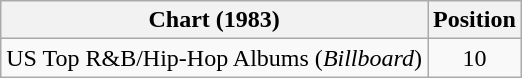<table class="wikitable">
<tr>
<th>Chart (1983)</th>
<th>Position</th>
</tr>
<tr>
<td>US Top R&B/Hip-Hop Albums (<em>Billboard</em>)</td>
<td align="center">10</td>
</tr>
</table>
